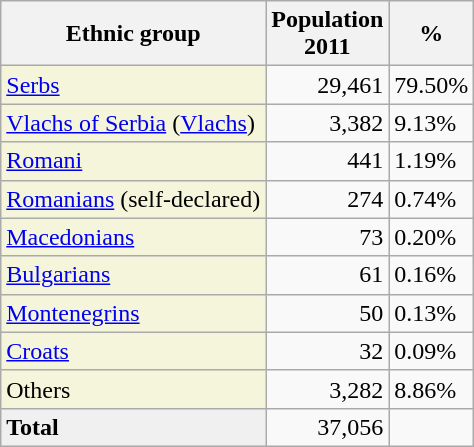<table class="wikitable sortable">
<tr>
<th>Ethnic group</th>
<th>Population<br>2011</th>
<th>%</th>
</tr>
<tr>
<td style="background:#F5F5DC;"><a href='#'>Serbs</a></td>
<td align="right">29,461</td>
<td>79.50%</td>
</tr>
<tr>
<td style="background:#F5F5DC;"><a href='#'>Vlachs of Serbia</a> (<a href='#'>Vlachs</a>)</td>
<td align="right">3,382</td>
<td>9.13%</td>
</tr>
<tr>
<td style="background:#F5F5DC;"><a href='#'>Romani</a></td>
<td align="right">441</td>
<td>1.19%</td>
</tr>
<tr>
<td style="background:#F5F5DC;"><a href='#'>Romanians</a> (self-declared)</td>
<td align="right">274</td>
<td>0.74%</td>
</tr>
<tr>
<td style="background:#F5F5DC;"><a href='#'>Macedonians</a></td>
<td align="right">73</td>
<td>0.20%</td>
</tr>
<tr>
<td style="background:#F5F5DC;"><a href='#'>Bulgarians</a></td>
<td align="right">61</td>
<td>0.16%</td>
</tr>
<tr>
<td style="background:#F5F5DC;"><a href='#'>Montenegrins</a></td>
<td align="right">50</td>
<td>0.13%</td>
</tr>
<tr>
<td style="background:#F5F5DC;"><a href='#'>Croats</a></td>
<td align="right">32</td>
<td>0.09%</td>
</tr>
<tr>
<td style="background:#F5F5DC;">Others</td>
<td align="right">3,282</td>
<td>8.86%</td>
</tr>
<tr>
<td style="background:#F0F0F0;"><strong>Total</strong></td>
<td align="right">37,056</td>
<td></td>
</tr>
</table>
